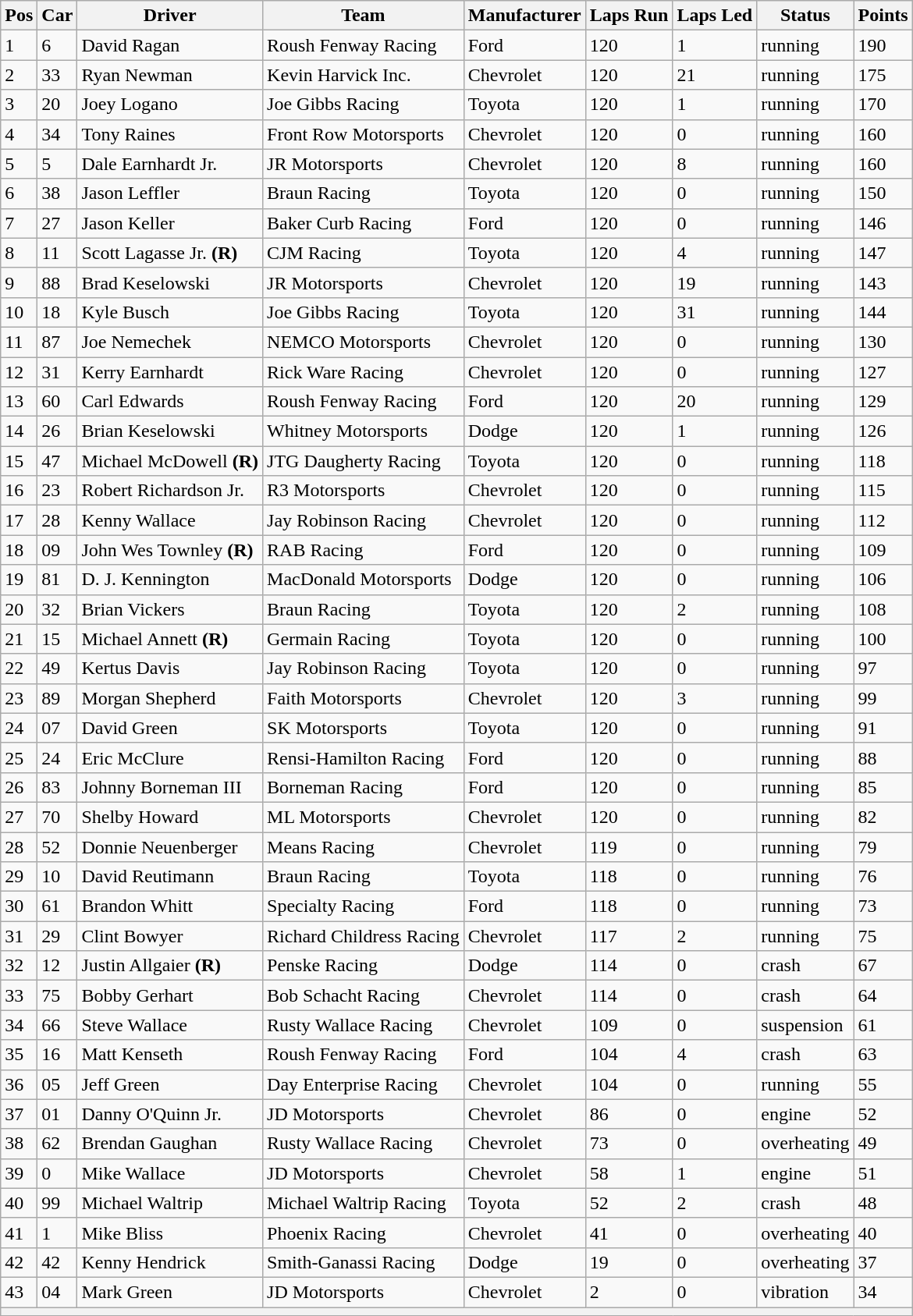<table class="sortable wikitable" border="1">
<tr>
<th>Pos</th>
<th>Car</th>
<th>Driver</th>
<th>Team</th>
<th>Manufacturer</th>
<th>Laps Run</th>
<th>Laps Led</th>
<th>Status</th>
<th>Points</th>
</tr>
<tr>
<td>1</td>
<td>6</td>
<td>David Ragan</td>
<td>Roush Fenway Racing</td>
<td>Ford</td>
<td>120</td>
<td>1</td>
<td>running</td>
<td>190</td>
</tr>
<tr>
<td>2</td>
<td>33</td>
<td>Ryan Newman</td>
<td>Kevin Harvick Inc.</td>
<td>Chevrolet</td>
<td>120</td>
<td>21</td>
<td>running</td>
<td>175</td>
</tr>
<tr>
<td>3</td>
<td>20</td>
<td>Joey Logano</td>
<td>Joe Gibbs Racing</td>
<td>Toyota</td>
<td>120</td>
<td>1</td>
<td>running</td>
<td>170</td>
</tr>
<tr>
<td>4</td>
<td>34</td>
<td>Tony Raines</td>
<td>Front Row Motorsports</td>
<td>Chevrolet</td>
<td>120</td>
<td>0</td>
<td>running</td>
<td>160</td>
</tr>
<tr>
<td>5</td>
<td>5</td>
<td>Dale Earnhardt Jr.</td>
<td>JR Motorsports</td>
<td>Chevrolet</td>
<td>120</td>
<td>8</td>
<td>running</td>
<td>160</td>
</tr>
<tr>
<td>6</td>
<td>38</td>
<td>Jason Leffler</td>
<td>Braun Racing</td>
<td>Toyota</td>
<td>120</td>
<td>0</td>
<td>running</td>
<td>150</td>
</tr>
<tr>
<td>7</td>
<td>27</td>
<td>Jason Keller</td>
<td>Baker Curb Racing</td>
<td>Ford</td>
<td>120</td>
<td>0</td>
<td>running</td>
<td>146</td>
</tr>
<tr>
<td>8</td>
<td>11</td>
<td>Scott Lagasse Jr. <strong>(R)</strong></td>
<td>CJM Racing</td>
<td>Toyota</td>
<td>120</td>
<td>4</td>
<td>running</td>
<td>147</td>
</tr>
<tr>
<td>9</td>
<td>88</td>
<td>Brad Keselowski</td>
<td>JR Motorsports</td>
<td>Chevrolet</td>
<td>120</td>
<td>19</td>
<td>running</td>
<td>143</td>
</tr>
<tr>
<td>10</td>
<td>18</td>
<td>Kyle Busch</td>
<td>Joe Gibbs Racing</td>
<td>Toyota</td>
<td>120</td>
<td>31</td>
<td>running</td>
<td>144</td>
</tr>
<tr>
<td>11</td>
<td>87</td>
<td>Joe Nemechek</td>
<td>NEMCO Motorsports</td>
<td>Chevrolet</td>
<td>120</td>
<td>0</td>
<td>running</td>
<td>130</td>
</tr>
<tr>
<td>12</td>
<td>31</td>
<td>Kerry Earnhardt</td>
<td>Rick Ware Racing</td>
<td>Chevrolet</td>
<td>120</td>
<td>0</td>
<td>running</td>
<td>127</td>
</tr>
<tr>
<td>13</td>
<td>60</td>
<td>Carl Edwards</td>
<td>Roush Fenway Racing</td>
<td>Ford</td>
<td>120</td>
<td>20</td>
<td>running</td>
<td>129</td>
</tr>
<tr>
<td>14</td>
<td>26</td>
<td>Brian Keselowski</td>
<td>Whitney Motorsports</td>
<td>Dodge</td>
<td>120</td>
<td>1</td>
<td>running</td>
<td>126</td>
</tr>
<tr>
<td>15</td>
<td>47</td>
<td>Michael McDowell <strong>(R)</strong></td>
<td>JTG Daugherty Racing</td>
<td>Toyota</td>
<td>120</td>
<td>0</td>
<td>running</td>
<td>118</td>
</tr>
<tr>
<td>16</td>
<td>23</td>
<td>Robert Richardson Jr.</td>
<td>R3 Motorsports</td>
<td>Chevrolet</td>
<td>120</td>
<td>0</td>
<td>running</td>
<td>115</td>
</tr>
<tr>
<td>17</td>
<td>28</td>
<td>Kenny Wallace</td>
<td>Jay Robinson Racing</td>
<td>Chevrolet</td>
<td>120</td>
<td>0</td>
<td>running</td>
<td>112</td>
</tr>
<tr>
<td>18</td>
<td>09</td>
<td>John Wes Townley <strong>(R)</strong></td>
<td>RAB Racing</td>
<td>Ford</td>
<td>120</td>
<td>0</td>
<td>running</td>
<td>109</td>
</tr>
<tr>
<td>19</td>
<td>81</td>
<td>D. J. Kennington</td>
<td>MacDonald Motorsports</td>
<td>Dodge</td>
<td>120</td>
<td>0</td>
<td>running</td>
<td>106</td>
</tr>
<tr>
<td>20</td>
<td>32</td>
<td>Brian Vickers</td>
<td>Braun Racing</td>
<td>Toyota</td>
<td>120</td>
<td>2</td>
<td>running</td>
<td>108</td>
</tr>
<tr>
<td>21</td>
<td>15</td>
<td>Michael Annett <strong>(R)</strong></td>
<td>Germain Racing</td>
<td>Toyota</td>
<td>120</td>
<td>0</td>
<td>running</td>
<td>100</td>
</tr>
<tr>
<td>22</td>
<td>49</td>
<td>Kertus Davis</td>
<td>Jay Robinson Racing</td>
<td>Toyota</td>
<td>120</td>
<td>0</td>
<td>running</td>
<td>97</td>
</tr>
<tr>
<td>23</td>
<td>89</td>
<td>Morgan Shepherd</td>
<td>Faith Motorsports</td>
<td>Chevrolet</td>
<td>120</td>
<td>3</td>
<td>running</td>
<td>99</td>
</tr>
<tr>
<td>24</td>
<td>07</td>
<td>David Green</td>
<td>SK Motorsports</td>
<td>Toyota</td>
<td>120</td>
<td>0</td>
<td>running</td>
<td>91</td>
</tr>
<tr>
<td>25</td>
<td>24</td>
<td>Eric McClure</td>
<td>Rensi-Hamilton Racing</td>
<td>Ford</td>
<td>120</td>
<td>0</td>
<td>running</td>
<td>88</td>
</tr>
<tr>
<td>26</td>
<td>83</td>
<td>Johnny Borneman III</td>
<td>Borneman Racing</td>
<td>Ford</td>
<td>120</td>
<td>0</td>
<td>running</td>
<td>85</td>
</tr>
<tr>
<td>27</td>
<td>70</td>
<td>Shelby Howard</td>
<td>ML Motorsports</td>
<td>Chevrolet</td>
<td>120</td>
<td>0</td>
<td>running</td>
<td>82</td>
</tr>
<tr>
<td>28</td>
<td>52</td>
<td>Donnie Neuenberger</td>
<td>Means Racing</td>
<td>Chevrolet</td>
<td>119</td>
<td>0</td>
<td>running</td>
<td>79</td>
</tr>
<tr>
<td>29</td>
<td>10</td>
<td>David Reutimann</td>
<td>Braun Racing</td>
<td>Toyota</td>
<td>118</td>
<td>0</td>
<td>running</td>
<td>76</td>
</tr>
<tr>
<td>30</td>
<td>61</td>
<td>Brandon Whitt</td>
<td>Specialty Racing</td>
<td>Ford</td>
<td>118</td>
<td>0</td>
<td>running</td>
<td>73</td>
</tr>
<tr>
<td>31</td>
<td>29</td>
<td>Clint Bowyer</td>
<td>Richard Childress Racing</td>
<td>Chevrolet</td>
<td>117</td>
<td>2</td>
<td>running</td>
<td>75</td>
</tr>
<tr>
<td>32</td>
<td>12</td>
<td>Justin Allgaier <strong>(R)</strong></td>
<td>Penske Racing</td>
<td>Dodge</td>
<td>114</td>
<td>0</td>
<td>crash</td>
<td>67</td>
</tr>
<tr>
<td>33</td>
<td>75</td>
<td>Bobby Gerhart</td>
<td>Bob Schacht Racing</td>
<td>Chevrolet</td>
<td>114</td>
<td>0</td>
<td>crash</td>
<td>64</td>
</tr>
<tr>
<td>34</td>
<td>66</td>
<td>Steve Wallace</td>
<td>Rusty Wallace Racing</td>
<td>Chevrolet</td>
<td>109</td>
<td>0</td>
<td>suspension</td>
<td>61</td>
</tr>
<tr>
<td>35</td>
<td>16</td>
<td>Matt Kenseth</td>
<td>Roush Fenway Racing</td>
<td>Ford</td>
<td>104</td>
<td>4</td>
<td>crash</td>
<td>63</td>
</tr>
<tr>
<td>36</td>
<td>05</td>
<td>Jeff Green</td>
<td>Day Enterprise Racing</td>
<td>Chevrolet</td>
<td>104</td>
<td>0</td>
<td>running</td>
<td>55</td>
</tr>
<tr>
<td>37</td>
<td>01</td>
<td>Danny O'Quinn Jr.</td>
<td>JD Motorsports</td>
<td>Chevrolet</td>
<td>86</td>
<td>0</td>
<td>engine</td>
<td>52</td>
</tr>
<tr>
<td>38</td>
<td>62</td>
<td>Brendan Gaughan</td>
<td>Rusty Wallace Racing</td>
<td>Chevrolet</td>
<td>73</td>
<td>0</td>
<td>overheating</td>
<td>49</td>
</tr>
<tr>
<td>39</td>
<td>0</td>
<td>Mike Wallace</td>
<td>JD Motorsports</td>
<td>Chevrolet</td>
<td>58</td>
<td>1</td>
<td>engine</td>
<td>51</td>
</tr>
<tr>
<td>40</td>
<td>99</td>
<td>Michael Waltrip</td>
<td>Michael Waltrip Racing</td>
<td>Toyota</td>
<td>52</td>
<td>2</td>
<td>crash</td>
<td>48</td>
</tr>
<tr>
<td>41</td>
<td>1</td>
<td>Mike Bliss</td>
<td>Phoenix Racing</td>
<td>Chevrolet</td>
<td>41</td>
<td>0</td>
<td>overheating</td>
<td>40</td>
</tr>
<tr>
<td>42</td>
<td>42</td>
<td>Kenny Hendrick</td>
<td>Smith-Ganassi Racing</td>
<td>Dodge</td>
<td>19</td>
<td>0</td>
<td>overheating</td>
<td>37</td>
</tr>
<tr>
<td>43</td>
<td>04</td>
<td>Mark Green</td>
<td>JD Motorsports</td>
<td>Chevrolet</td>
<td>2</td>
<td>0</td>
<td>vibration</td>
<td>34</td>
</tr>
<tr>
<th colspan="9"></th>
</tr>
</table>
